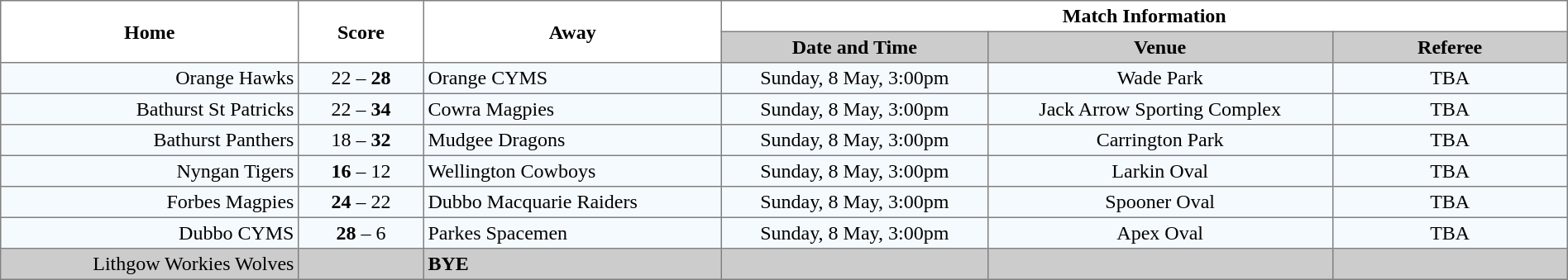<table border="1" cellpadding="3" cellspacing="0" width="100%" style="border-collapse:collapse;  text-align:center;">
<tr>
<th rowspan="2" width="19%">Home</th>
<th rowspan="2" width="8%">Score</th>
<th rowspan="2" width="19%">Away</th>
<th colspan="3">Match Information</th>
</tr>
<tr style="background:#CCCCCC">
<th width="17%">Date and Time</th>
<th width="22%">Venue</th>
<th width="50%">Referee</th>
</tr>
<tr style="text-align:center; background:#f5faff;">
<td align="right">Orange Hawks </td>
<td>22 – <strong>28</strong></td>
<td align="left"> Orange CYMS</td>
<td>Sunday, 8 May, 3:00pm</td>
<td>Wade Park</td>
<td>TBA</td>
</tr>
<tr style="text-align:center; background:#f5faff;">
<td align="right">Bathurst St Patricks </td>
<td>22 – <strong>34</strong></td>
<td align="left"> Cowra Magpies</td>
<td>Sunday, 8 May, 3:00pm</td>
<td>Jack Arrow Sporting Complex</td>
<td>TBA</td>
</tr>
<tr style="text-align:center; background:#f5faff;">
<td align="right">Bathurst Panthers </td>
<td>18 – <strong>32</strong></td>
<td align="left"> Mudgee Dragons</td>
<td>Sunday, 8 May, 3:00pm</td>
<td>Carrington Park</td>
<td>TBA</td>
</tr>
<tr style="text-align:center; background:#f5faff;">
<td align="right">Nyngan Tigers </td>
<td><strong>16</strong> – 12</td>
<td align="left"> Wellington Cowboys</td>
<td>Sunday, 8 May, 3:00pm</td>
<td>Larkin Oval</td>
<td>TBA</td>
</tr>
<tr style="text-align:center; background:#f5faff;">
<td align="right">Forbes Magpies </td>
<td><strong>24</strong> – 22</td>
<td align="left"> Dubbo Macquarie Raiders</td>
<td>Sunday, 8 May, 3:00pm</td>
<td>Spooner Oval</td>
<td>TBA</td>
</tr>
<tr style="text-align:center; background:#f5faff;">
<td align="right">Dubbo CYMS </td>
<td><strong>28</strong> – 6</td>
<td align="left"> Parkes Spacemen</td>
<td>Sunday, 8 May, 3:00pm</td>
<td>Apex Oval</td>
<td>TBA</td>
</tr>
<tr style="text-align:center; background:#CCCCCC;">
<td align="right">Lithgow Workies Wolves </td>
<td></td>
<td align="left"><strong>BYE</strong></td>
<td></td>
<td></td>
<td></td>
</tr>
</table>
